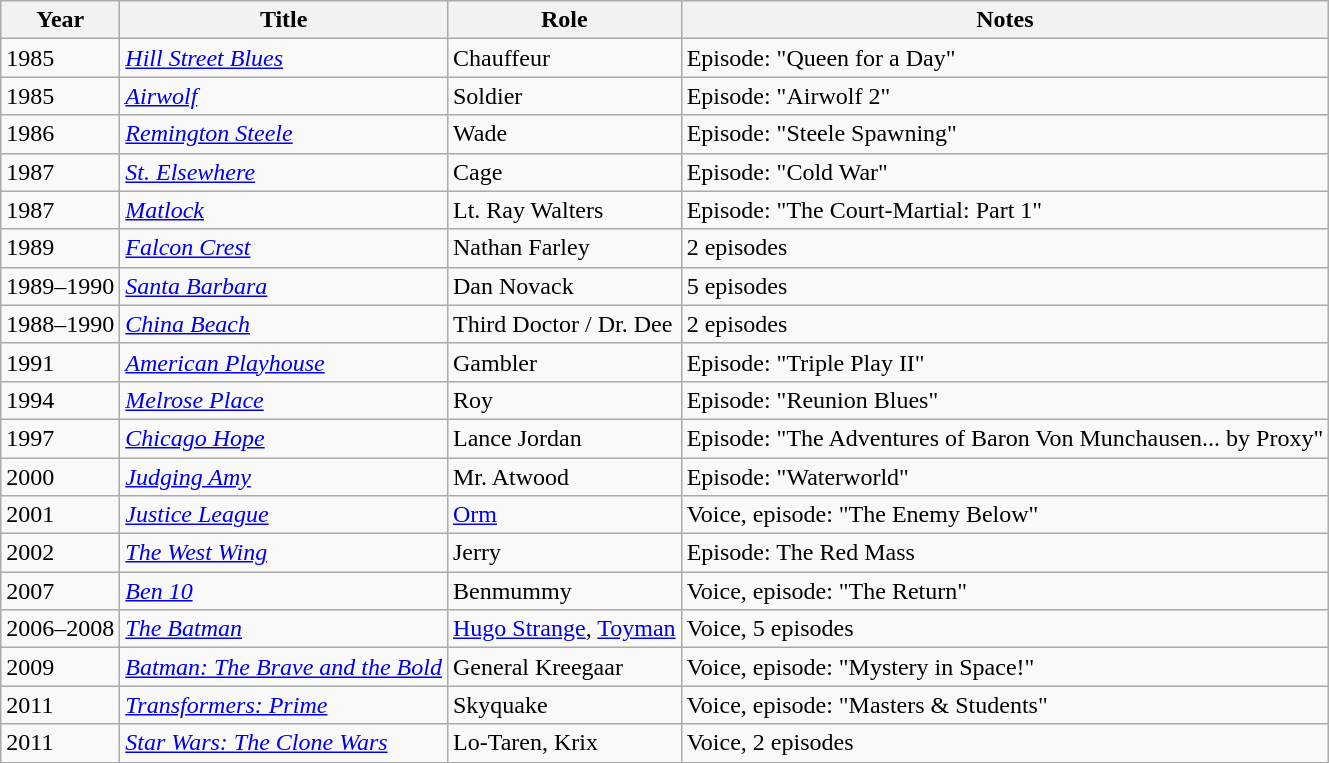<table class="wikitable sortable plainrowheaders" style="white-space:nowrap">
<tr>
<th>Year</th>
<th>Title</th>
<th>Role</th>
<th>Notes</th>
</tr>
<tr>
<td>1985</td>
<td><em><a href='#'>Hill Street Blues</a></em></td>
<td>Chauffeur</td>
<td>Episode: "Queen for a Day"</td>
</tr>
<tr>
<td>1985</td>
<td><em><a href='#'>Airwolf</a></em></td>
<td>Soldier</td>
<td>Episode: "Airwolf 2"</td>
</tr>
<tr>
<td>1986</td>
<td><em><a href='#'>Remington Steele</a></em></td>
<td>Wade</td>
<td>Episode: "Steele Spawning"</td>
</tr>
<tr>
<td>1987</td>
<td><em><a href='#'>St. Elsewhere</a></em></td>
<td>Cage</td>
<td>Episode: "Cold War"</td>
</tr>
<tr>
<td>1987</td>
<td><em><a href='#'>Matlock</a></em></td>
<td>Lt. Ray Walters</td>
<td>Episode: "The Court-Martial: Part 1"</td>
</tr>
<tr>
<td>1989</td>
<td><em><a href='#'>Falcon Crest</a></em></td>
<td>Nathan Farley</td>
<td>2 episodes</td>
</tr>
<tr>
<td>1989–1990</td>
<td><em><a href='#'>Santa Barbara</a></em></td>
<td>Dan Novack</td>
<td>5 episodes</td>
</tr>
<tr>
<td>1988–1990</td>
<td><em><a href='#'>China Beach</a></em></td>
<td>Third Doctor / Dr. Dee</td>
<td>2 episodes</td>
</tr>
<tr>
<td>1991</td>
<td><em><a href='#'>American Playhouse</a></em></td>
<td>Gambler</td>
<td>Episode: "Triple Play II"</td>
</tr>
<tr>
<td>1994</td>
<td><em><a href='#'>Melrose Place</a></em></td>
<td>Roy</td>
<td>Episode: "Reunion Blues"</td>
</tr>
<tr>
<td>1997</td>
<td><em><a href='#'>Chicago Hope</a></em></td>
<td>Lance Jordan</td>
<td>Episode: "The Adventures of Baron Von Munchausen... by Proxy"</td>
</tr>
<tr>
<td>2000</td>
<td><em><a href='#'>Judging Amy</a></em></td>
<td>Mr. Atwood</td>
<td>Episode: "Waterworld"</td>
</tr>
<tr>
<td>2001</td>
<td><em><a href='#'>Justice League</a></em></td>
<td><a href='#'>Orm</a></td>
<td>Voice, episode: "The Enemy Below"</td>
</tr>
<tr>
<td>2002</td>
<td><em><a href='#'>The West Wing</a></em></td>
<td>Jerry</td>
<td>Episode: The Red Mass</td>
</tr>
<tr>
<td>2007</td>
<td><em><a href='#'>Ben 10</a></em></td>
<td>Benmummy</td>
<td>Voice, episode: "The Return"</td>
</tr>
<tr>
<td>2006–2008</td>
<td><em><a href='#'>The Batman</a></em></td>
<td><a href='#'>Hugo Strange</a>, <a href='#'>Toyman</a></td>
<td>Voice, 5 episodes</td>
</tr>
<tr>
<td>2009</td>
<td><em><a href='#'>Batman: The Brave and the Bold</a></em></td>
<td>General Kreegaar</td>
<td>Voice, episode: "Mystery in Space!"</td>
</tr>
<tr>
<td>2011</td>
<td><em><a href='#'>Transformers: Prime</a></em></td>
<td>Skyquake</td>
<td>Voice, episode: "Masters & Students"</td>
</tr>
<tr>
<td>2011</td>
<td><em><a href='#'>Star Wars: The Clone Wars</a></em></td>
<td>Lo-Taren, Krix</td>
<td>Voice, 2 episodes</td>
</tr>
</table>
